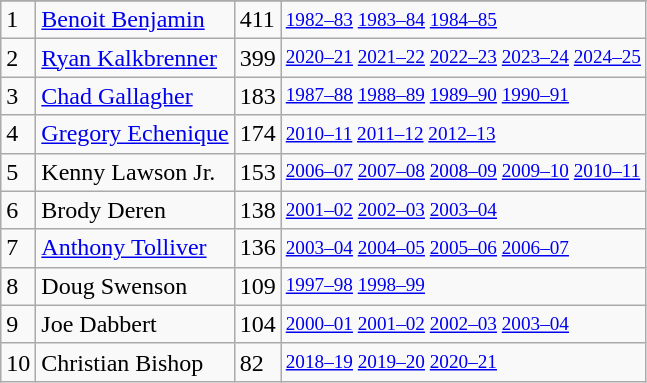<table class="wikitable">
<tr>
</tr>
<tr>
<td>1</td>
<td><a href='#'>Benoit Benjamin</a></td>
<td>411</td>
<td style="font-size:80%;"><a href='#'>1982–83</a> <a href='#'>1983–84</a> <a href='#'>1984–85</a></td>
</tr>
<tr>
<td>2</td>
<td><a href='#'>Ryan Kalkbrenner</a></td>
<td>399</td>
<td style="font-size:80%;"><a href='#'>2020–21</a> <a href='#'>2021–22</a> <a href='#'>2022–23</a> <a href='#'>2023–24</a> <a href='#'>2024–25</a></td>
</tr>
<tr>
<td>3</td>
<td><a href='#'>Chad Gallagher</a></td>
<td>183</td>
<td style="font-size:80%;"><a href='#'>1987–88</a> <a href='#'>1988–89</a> <a href='#'>1989–90</a> <a href='#'>1990–91</a></td>
</tr>
<tr>
<td>4</td>
<td><a href='#'>Gregory Echenique</a></td>
<td>174</td>
<td style="font-size:80%;"><a href='#'>2010–11</a> <a href='#'>2011–12</a> <a href='#'>2012–13</a></td>
</tr>
<tr>
<td>5</td>
<td>Kenny Lawson Jr.</td>
<td>153</td>
<td style="font-size:80%;"><a href='#'>2006–07</a> <a href='#'>2007–08</a> <a href='#'>2008–09</a> <a href='#'>2009–10</a> <a href='#'>2010–11</a></td>
</tr>
<tr>
<td>6</td>
<td>Brody Deren</td>
<td>138</td>
<td style="font-size:80%;"><a href='#'>2001–02</a> <a href='#'>2002–03</a> <a href='#'>2003–04</a></td>
</tr>
<tr>
<td>7</td>
<td><a href='#'>Anthony Tolliver</a></td>
<td>136</td>
<td style="font-size:80%;"><a href='#'>2003–04</a> <a href='#'>2004–05</a> <a href='#'>2005–06</a> <a href='#'>2006–07</a></td>
</tr>
<tr>
<td>8</td>
<td>Doug Swenson</td>
<td>109</td>
<td style="font-size:80%;"><a href='#'>1997–98</a> <a href='#'>1998–99</a></td>
</tr>
<tr>
<td>9</td>
<td>Joe Dabbert</td>
<td>104</td>
<td style="font-size:80%;"><a href='#'>2000–01</a> <a href='#'>2001–02</a> <a href='#'>2002–03</a> <a href='#'>2003–04</a></td>
</tr>
<tr>
<td>10</td>
<td>Christian Bishop</td>
<td>82</td>
<td style="font-size:80%;"><a href='#'>2018–19</a> <a href='#'>2019–20</a> <a href='#'>2020–21</a></td>
</tr>
</table>
